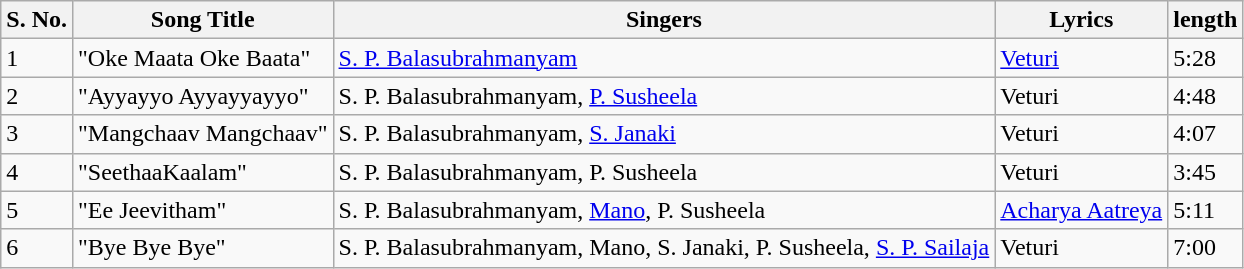<table class="wikitable">
<tr>
<th>S. No.</th>
<th>Song Title</th>
<th>Singers</th>
<th>Lyrics</th>
<th>length</th>
</tr>
<tr>
<td>1</td>
<td>"Oke Maata Oke Baata"</td>
<td><a href='#'>S. P. Balasubrahmanyam</a></td>
<td><a href='#'>Veturi</a></td>
<td>5:28</td>
</tr>
<tr>
<td>2</td>
<td>"Ayyayyo Ayyayyayyo"</td>
<td>S. P. Balasubrahmanyam, <a href='#'>P. Susheela</a></td>
<td>Veturi</td>
<td>4:48</td>
</tr>
<tr>
<td>3</td>
<td>"Mangchaav Mangchaav"</td>
<td>S. P. Balasubrahmanyam, <a href='#'>S. Janaki</a></td>
<td>Veturi</td>
<td>4:07</td>
</tr>
<tr>
<td>4</td>
<td>"SeethaaKaalam"</td>
<td>S. P. Balasubrahmanyam, P. Susheela</td>
<td>Veturi</td>
<td>3:45</td>
</tr>
<tr>
<td>5</td>
<td>"Ee Jeevitham"</td>
<td>S. P. Balasubrahmanyam, <a href='#'>Mano</a>, P. Susheela</td>
<td><a href='#'>Acharya Aatreya</a></td>
<td>5:11</td>
</tr>
<tr>
<td>6</td>
<td>"Bye Bye Bye"</td>
<td>S. P. Balasubrahmanyam, Mano, S. Janaki, P. Susheela, <a href='#'>S. P. Sailaja</a></td>
<td>Veturi</td>
<td>7:00</td>
</tr>
</table>
